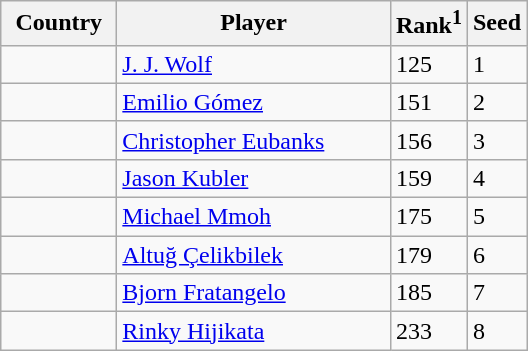<table class="sortable wikitable">
<tr>
<th width="70">Country</th>
<th width="175">Player</th>
<th>Rank<sup>1</sup></th>
<th>Seed</th>
</tr>
<tr>
<td></td>
<td><a href='#'>J. J. Wolf</a></td>
<td>125</td>
<td>1</td>
</tr>
<tr>
<td></td>
<td><a href='#'>Emilio Gómez</a></td>
<td>151</td>
<td>2</td>
</tr>
<tr>
<td></td>
<td><a href='#'>Christopher Eubanks</a></td>
<td>156</td>
<td>3</td>
</tr>
<tr>
<td></td>
<td><a href='#'>Jason Kubler</a></td>
<td>159</td>
<td>4</td>
</tr>
<tr>
<td></td>
<td><a href='#'>Michael Mmoh</a></td>
<td>175</td>
<td>5</td>
</tr>
<tr>
<td></td>
<td><a href='#'>Altuğ Çelikbilek</a></td>
<td>179</td>
<td>6</td>
</tr>
<tr>
<td></td>
<td><a href='#'>Bjorn Fratangelo</a></td>
<td>185</td>
<td>7</td>
</tr>
<tr>
<td></td>
<td><a href='#'>Rinky Hijikata</a></td>
<td>233</td>
<td>8</td>
</tr>
</table>
